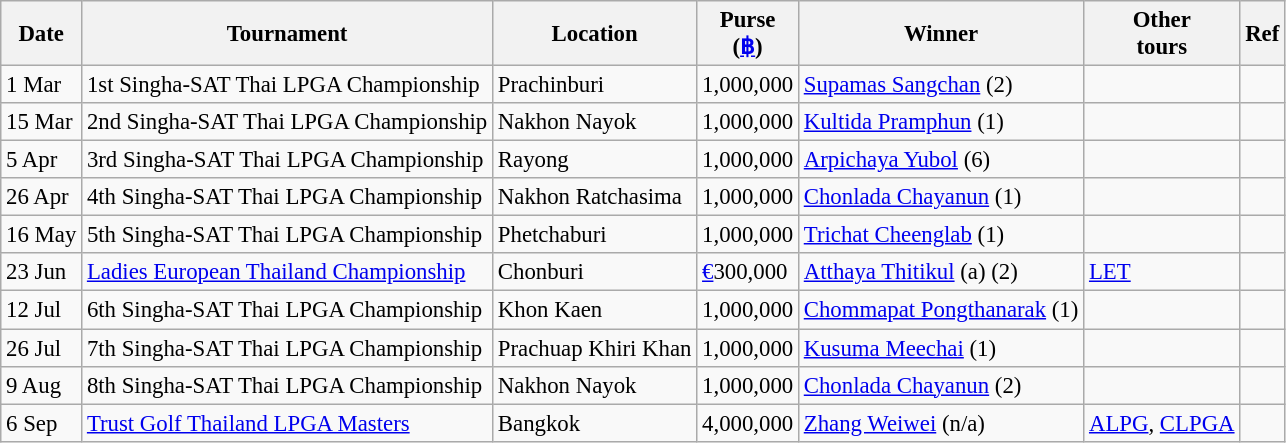<table class="wikitable" style="font-size:95%;">
<tr>
<th>Date</th>
<th>Tournament</th>
<th>Location</th>
<th>Purse<br>(<a href='#'>฿</a>)</th>
<th>Winner</th>
<th>Other<br>tours</th>
<th>Ref</th>
</tr>
<tr>
<td>1 Mar</td>
<td>1st Singha-SAT Thai LPGA Championship</td>
<td>Prachinburi</td>
<td>1,000,000</td>
<td> <a href='#'>Supamas Sangchan</a> (2)</td>
<td></td>
<td></td>
</tr>
<tr>
<td>15 Mar</td>
<td>2nd Singha-SAT Thai LPGA Championship</td>
<td>Nakhon Nayok</td>
<td>1,000,000</td>
<td> <a href='#'>Kultida Pramphun</a> (1)</td>
<td></td>
<td></td>
</tr>
<tr>
<td>5 Apr</td>
<td>3rd Singha-SAT Thai LPGA Championship</td>
<td>Rayong</td>
<td>1,000,000</td>
<td> <a href='#'>Arpichaya Yubol</a> (6)</td>
<td></td>
<td></td>
</tr>
<tr>
<td>26 Apr</td>
<td>4th Singha-SAT Thai LPGA Championship</td>
<td>Nakhon Ratchasima</td>
<td>1,000,000</td>
<td> <a href='#'>Chonlada Chayanun</a> (1)</td>
<td></td>
<td></td>
</tr>
<tr>
<td>16 May</td>
<td>5th Singha-SAT Thai LPGA Championship</td>
<td>Phetchaburi</td>
<td>1,000,000</td>
<td> <a href='#'>Trichat Cheenglab</a> (1)</td>
<td></td>
<td></td>
</tr>
<tr>
<td>23 Jun</td>
<td><a href='#'>Ladies European Thailand Championship</a></td>
<td>Chonburi</td>
<td><a href='#'>€</a>300,000</td>
<td> <a href='#'>Atthaya Thitikul</a> (a) (2)</td>
<td><a href='#'>LET</a></td>
<td></td>
</tr>
<tr>
<td>12 Jul</td>
<td>6th Singha-SAT Thai LPGA Championship</td>
<td>Khon Kaen</td>
<td>1,000,000</td>
<td> <a href='#'>Chommapat Pongthanarak</a> (1)</td>
<td></td>
<td></td>
</tr>
<tr>
<td>26 Jul</td>
<td>7th Singha-SAT Thai LPGA Championship</td>
<td>Prachuap Khiri Khan</td>
<td>1,000,000</td>
<td> <a href='#'>Kusuma Meechai</a> (1)</td>
<td></td>
<td></td>
</tr>
<tr>
<td>9 Aug</td>
<td>8th Singha-SAT Thai LPGA Championship</td>
<td>Nakhon Nayok</td>
<td>1,000,000</td>
<td> <a href='#'>Chonlada Chayanun</a> (2)</td>
<td></td>
<td></td>
</tr>
<tr>
<td>6 Sep</td>
<td><a href='#'>Trust Golf Thailand LPGA Masters</a></td>
<td>Bangkok</td>
<td>4,000,000</td>
<td> <a href='#'>Zhang Weiwei</a> (n/a)</td>
<td><a href='#'>ALPG</a>, <a href='#'>CLPGA</a></td>
<td></td>
</tr>
</table>
